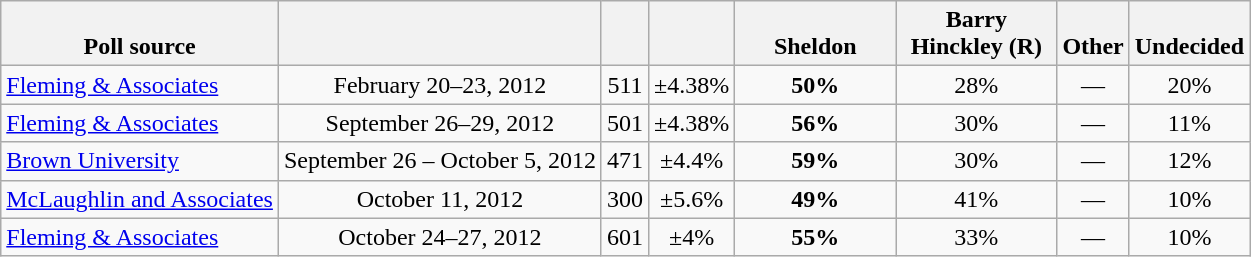<table class="wikitable" style="text-align:center">
<tr valign= bottom>
<th>Poll source</th>
<th></th>
<th></th>
<th></th>
<th style="width:100px;">Sheldon<br></th>
<th style="width:100px;">Barry<br>Hinckley (R)</th>
<th>Other</th>
<th>Undecided</th>
</tr>
<tr>
<td align=left><a href='#'>Fleming & Associates</a></td>
<td>February 20–23, 2012</td>
<td>511</td>
<td>±4.38%</td>
<td><strong>50%</strong></td>
<td>28%</td>
<td>—</td>
<td>20%</td>
</tr>
<tr>
<td align=left><a href='#'>Fleming & Associates</a></td>
<td>September 26–29, 2012</td>
<td>501</td>
<td>±4.38%</td>
<td><strong>56%</strong></td>
<td>30%</td>
<td>—</td>
<td>11%</td>
</tr>
<tr>
<td align=left><a href='#'>Brown University</a></td>
<td>September 26 – October 5, 2012</td>
<td>471</td>
<td>±4.4%</td>
<td><strong>59%</strong></td>
<td>30%</td>
<td>—</td>
<td>12%</td>
</tr>
<tr>
<td align=left><a href='#'>McLaughlin and Associates</a></td>
<td>October 11, 2012</td>
<td>300</td>
<td>±5.6%</td>
<td><strong>49%</strong></td>
<td>41%</td>
<td>—</td>
<td>10%</td>
</tr>
<tr>
<td align=left><a href='#'>Fleming & Associates</a></td>
<td>October 24–27, 2012</td>
<td>601</td>
<td>±4%</td>
<td><strong>55%</strong></td>
<td>33%</td>
<td>—</td>
<td>10%</td>
</tr>
</table>
